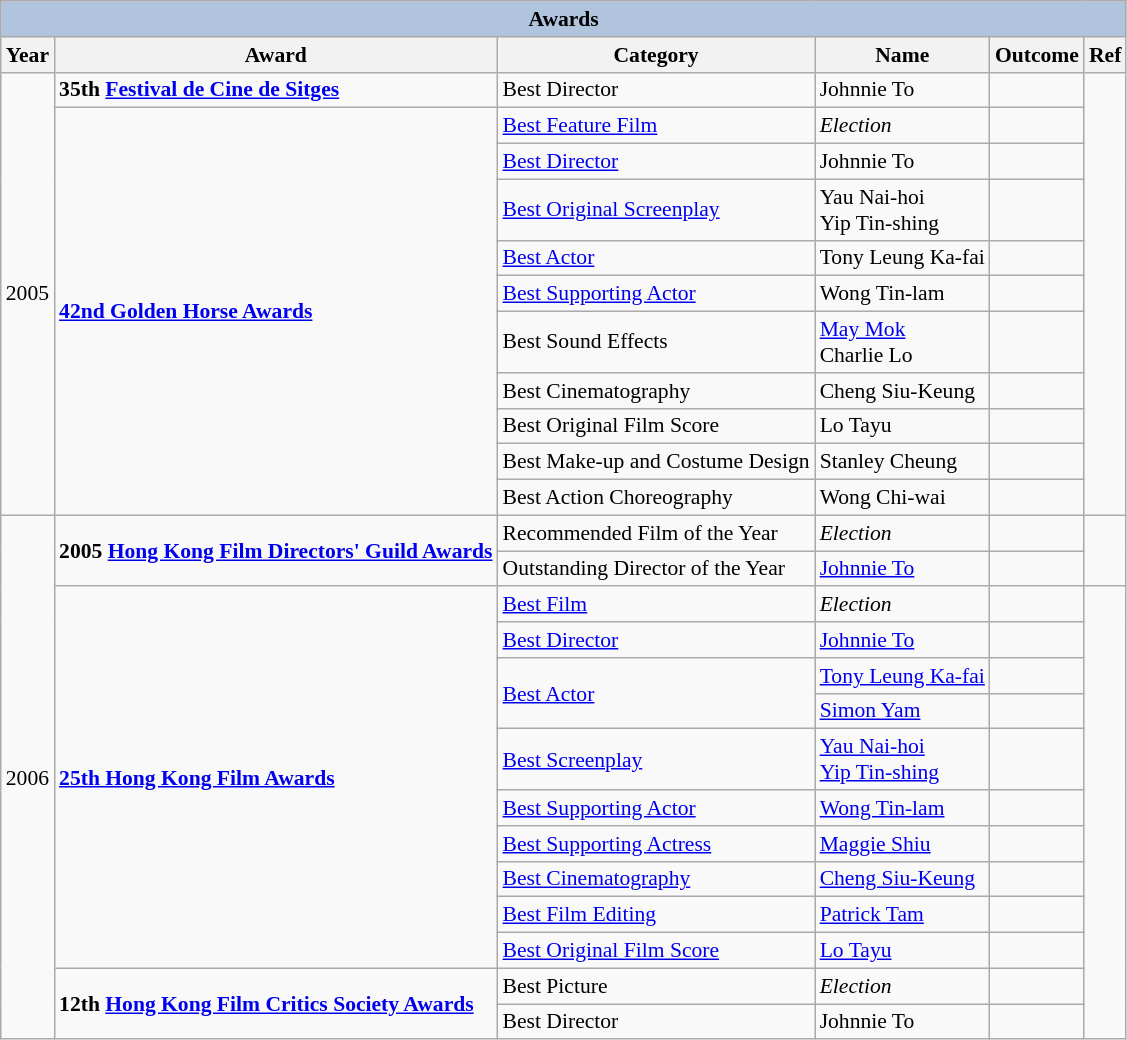<table class="wikitable" style="font-size:90%;">
<tr>
<th colspan="6" style="background: LightSteelBlue;">Awards</th>
</tr>
<tr>
<th>Year</th>
<th>Award</th>
<th>Category</th>
<th>Name</th>
<th>Outcome</th>
<th>Ref</th>
</tr>
<tr>
<td rowspan=11>2005</td>
<td><strong>35th <a href='#'>Festival de Cine de Sitges</a></strong></td>
<td>Best Director</td>
<td>Johnnie To</td>
<td></td>
</tr>
<tr>
<td rowspan=10><strong><a href='#'>42nd Golden Horse Awards</a></strong></td>
<td><a href='#'>Best Feature Film</a></td>
<td><em>Election</em></td>
<td></td>
</tr>
<tr>
<td><a href='#'>Best Director</a></td>
<td>Johnnie To</td>
<td></td>
</tr>
<tr>
<td><a href='#'>Best Original Screenplay</a></td>
<td>Yau Nai-hoi<br>Yip Tin-shing</td>
<td></td>
</tr>
<tr>
<td><a href='#'>Best Actor</a></td>
<td>Tony Leung Ka-fai</td>
<td></td>
</tr>
<tr>
<td><a href='#'>Best Supporting Actor</a></td>
<td>Wong Tin-lam</td>
<td></td>
</tr>
<tr>
<td>Best Sound Effects</td>
<td><a href='#'>May Mok</a><br>Charlie Lo</td>
<td></td>
</tr>
<tr>
<td>Best Cinematography</td>
<td>Cheng Siu-Keung</td>
<td></td>
</tr>
<tr>
<td>Best Original Film Score</td>
<td>Lo Tayu</td>
<td></td>
</tr>
<tr>
<td>Best Make-up and Costume Design</td>
<td>Stanley Cheung</td>
<td></td>
</tr>
<tr>
<td>Best Action Choreography</td>
<td>Wong Chi-wai</td>
<td></td>
</tr>
<tr>
<td rowspan="14">2006</td>
<td rowspan="2"><strong>2005 <a href='#'>Hong Kong Film Directors' Guild Awards</a></strong></td>
<td>Recommended Film of the Year</td>
<td><em>Election</em></td>
<td></td>
<td rowspan="2"></td>
</tr>
<tr>
<td>Outstanding Director of the Year</td>
<td><a href='#'>Johnnie To</a></td>
<td></td>
</tr>
<tr>
<td rowspan=10><strong><a href='#'>25th Hong Kong Film Awards</a></strong></td>
<td><a href='#'>Best Film</a></td>
<td><em>Election</em></td>
<td></td>
</tr>
<tr>
<td><a href='#'>Best Director</a></td>
<td><a href='#'>Johnnie To</a></td>
<td></td>
</tr>
<tr>
<td rowspan=2><a href='#'>Best Actor</a></td>
<td><a href='#'>Tony Leung Ka-fai</a></td>
<td></td>
</tr>
<tr>
<td><a href='#'>Simon Yam</a></td>
<td></td>
</tr>
<tr>
<td><a href='#'>Best Screenplay</a></td>
<td><a href='#'>Yau Nai-hoi</a><br><a href='#'>Yip Tin-shing</a></td>
<td></td>
</tr>
<tr>
<td><a href='#'>Best Supporting Actor</a></td>
<td><a href='#'>Wong Tin-lam</a></td>
<td></td>
</tr>
<tr>
<td><a href='#'>Best Supporting Actress</a></td>
<td><a href='#'>Maggie Shiu</a></td>
<td></td>
</tr>
<tr>
<td><a href='#'>Best Cinematography</a></td>
<td><a href='#'>Cheng Siu-Keung</a></td>
<td></td>
</tr>
<tr>
<td><a href='#'>Best Film Editing</a></td>
<td><a href='#'>Patrick Tam</a></td>
<td></td>
</tr>
<tr>
<td><a href='#'>Best Original Film Score</a></td>
<td><a href='#'>Lo Tayu</a></td>
<td></td>
</tr>
<tr>
<td rowspan=2><strong>12th <a href='#'>Hong Kong Film Critics Society Awards</a></strong></td>
<td>Best Picture</td>
<td><em>Election</em></td>
<td></td>
</tr>
<tr>
<td>Best Director</td>
<td>Johnnie To</td>
<td></td>
</tr>
</table>
